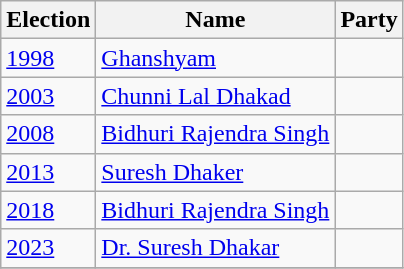<table class="wikitable sortable">
<tr>
<th>Election</th>
<th>Name</th>
<th colspan=2>Party</th>
</tr>
<tr>
<td><a href='#'>1998</a></td>
<td><a href='#'>Ghanshyam</a></td>
<td></td>
</tr>
<tr>
<td><a href='#'>2003</a></td>
<td><a href='#'>Chunni Lal Dhakad</a></td>
<td></td>
</tr>
<tr>
<td><a href='#'>2008</a></td>
<td><a href='#'>Bidhuri Rajendra Singh</a></td>
<td></td>
</tr>
<tr>
<td><a href='#'>2013</a></td>
<td><a href='#'>Suresh Dhaker</a></td>
<td></td>
</tr>
<tr>
<td><a href='#'>2018</a></td>
<td><a href='#'>Bidhuri Rajendra Singh</a></td>
<td></td>
</tr>
<tr>
<td><a href='#'>2023</a></td>
<td><a href='#'>Dr. Suresh Dhakar</a></td>
<td></td>
</tr>
<tr>
</tr>
</table>
